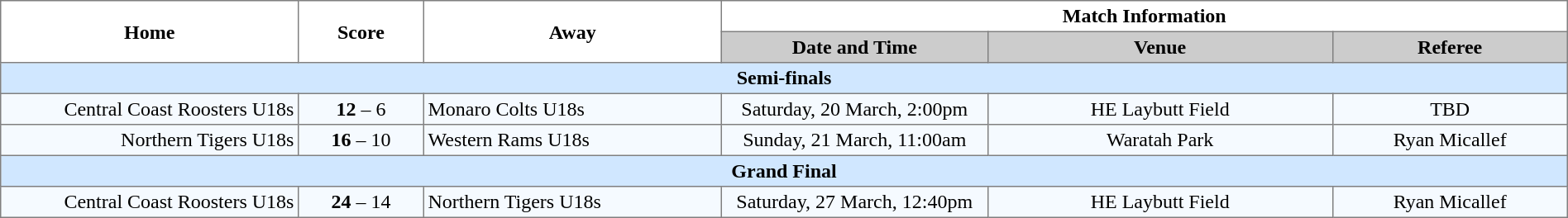<table border="1" cellpadding="3" cellspacing="0" width="100%" style="border-collapse:collapse;  text-align:center;">
<tr>
<th rowspan="2" width="19%">Home</th>
<th rowspan="2" width="8%">Score</th>
<th rowspan="2" width="19%">Away</th>
<th colspan="3">Match Information</th>
</tr>
<tr bgcolor="#CCCCCC">
<th width="17%">Date and Time</th>
<th width="22%">Venue</th>
<th width="50%">Referee</th>
</tr>
<tr style="background:#d0e7ff;">
<td colspan="6"><strong>Semi-finals</strong></td>
</tr>
<tr style="text-align:center; background:#f5faff;">
<td align="right">Central Coast Roosters U18s </td>
<td><strong>12</strong> – 6</td>
<td align="left"> Monaro Colts U18s</td>
<td>Saturday, 20 March, 2:00pm</td>
<td>HE Laybutt Field</td>
<td>TBD</td>
</tr>
<tr style="text-align:center; background:#f5faff;">
<td align="right">Northern Tigers U18s </td>
<td><strong>16</strong> – 10</td>
<td align="left"> Western Rams U18s</td>
<td>Sunday, 21 March, 11:00am</td>
<td>Waratah Park</td>
<td>Ryan Micallef</td>
</tr>
<tr style="background:#d0e7ff;">
<td colspan="6"><strong>Grand Final</strong></td>
</tr>
<tr style="text-align:center; background:#f5faff;">
<td align="right">Central Coast Roosters U18s </td>
<td><strong>24</strong> – 14</td>
<td align="left"> Northern Tigers U18s</td>
<td>Saturday, 27 March, 12:40pm</td>
<td>HE Laybutt Field</td>
<td>Ryan Micallef</td>
</tr>
</table>
